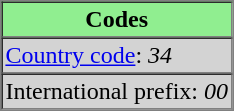<table border=1 cellpadding=2 cellspacing=0 style="background: lightgray; margin-left: 2em; border: 1px solid gray; float: right">
<tr>
<th style="background: lightgreen">Codes</th>
</tr>
<tr>
<td><a href='#'>Country code</a>: <em>34</em></td>
</tr>
<tr>
<td>International prefix: <em>00</em></td>
</tr>
</table>
